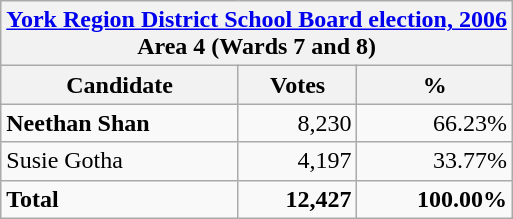<table class="wikitable collapsible" border="1" style="text-align:right;">
<tr>
<th align=center colspan=3><a href='#'>York Region District School Board election, 2006</a><br>Area 4 (Wards 7 and 8)</th>
</tr>
<tr>
<th align=left>Candidate</th>
<th align=left>Votes</th>
<th align=left>%</th>
</tr>
<tr>
<td align=left><strong>Neethan Shan</strong></td>
<td>8,230</td>
<td>66.23%</td>
</tr>
<tr>
<td align=left>Susie Gotha</td>
<td>4,197</td>
<td>33.77%</td>
</tr>
<tr style="font-weight:bold">
<td align=left>Total</td>
<td>12,427</td>
<td>100.00%</td>
</tr>
</table>
